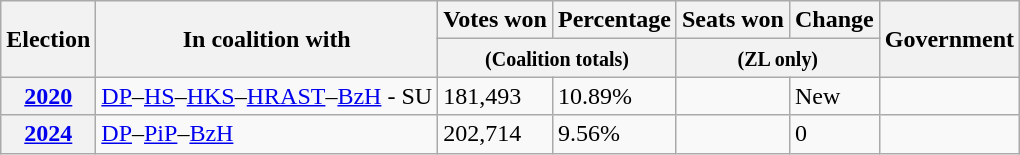<table class="wikitable">
<tr>
<th rowspan="2">Election</th>
<th rowspan="2">In coalition with</th>
<th>Votes won</th>
<th>Percentage</th>
<th>Seats won</th>
<th>Change</th>
<th rowspan=2>Government</th>
</tr>
<tr>
<th colspan="2"><small>(Coalition totals)</small></th>
<th colspan="2"><small>(ZL only)</small></th>
</tr>
<tr>
<th><a href='#'>2020</a></th>
<td><a href='#'>DP</a>–<a href='#'>HS</a>–<a href='#'>HKS</a>–<a href='#'>HRAST</a>–<a href='#'>BzH</a> - SU</td>
<td>181,493</td>
<td>10.89%</td>
<td></td>
<td>New</td>
<td></td>
</tr>
<tr>
<th><a href='#'>2024</a></th>
<td><a href='#'>DP</a>–<a href='#'>PiP</a>–<a href='#'>BzH</a></td>
<td>202,714</td>
<td>9.56%</td>
<td></td>
<td> 0</td>
<td></td>
</tr>
</table>
